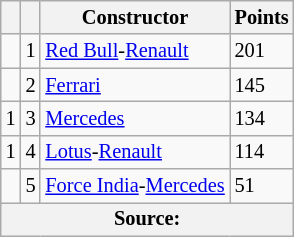<table class="wikitable" style="font-size: 85%;">
<tr>
<th></th>
<th></th>
<th>Constructor</th>
<th>Points</th>
</tr>
<tr>
<td align="left"></td>
<td align="center">1</td>
<td> <a href='#'>Red Bull</a>-<a href='#'>Renault</a></td>
<td>201</td>
</tr>
<tr>
<td align="left"></td>
<td align="center">2</td>
<td> <a href='#'>Ferrari</a></td>
<td>145</td>
</tr>
<tr>
<td align="left"> 1</td>
<td align="center">3</td>
<td> <a href='#'>Mercedes</a></td>
<td>134</td>
</tr>
<tr>
<td align="left"> 1</td>
<td align="center">4</td>
<td> <a href='#'>Lotus</a>-<a href='#'>Renault</a></td>
<td>114</td>
</tr>
<tr>
<td align="left"></td>
<td align="center">5</td>
<td> <a href='#'>Force India</a>-<a href='#'>Mercedes</a></td>
<td>51</td>
</tr>
<tr>
<th colspan=4>Source:</th>
</tr>
</table>
